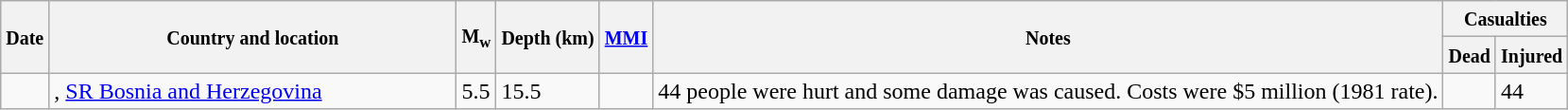<table class="wikitable sortable sort-under" style="border:1px black;  margin-left:1em;">
<tr>
<th rowspan="2"><small>Date</small></th>
<th rowspan="2" style="width: 280px"><small>Country and location</small></th>
<th rowspan="2"><small>M<sub>w</sub></small></th>
<th rowspan="2"><small>Depth (km)</small></th>
<th rowspan="2"><small><a href='#'>MMI</a></small></th>
<th rowspan="2" class="unsortable"><small>Notes</small></th>
<th colspan="2"><small>Casualties</small></th>
</tr>
<tr>
<th><small>Dead</small></th>
<th><small>Injured</small></th>
</tr>
<tr>
<td></td>
<td>, <a href='#'>SR Bosnia and Herzegovina</a></td>
<td>5.5</td>
<td>15.5</td>
<td></td>
<td>44 people were hurt and some damage was caused. Costs were $5 million (1981 rate).</td>
<td></td>
<td>44</td>
</tr>
</table>
